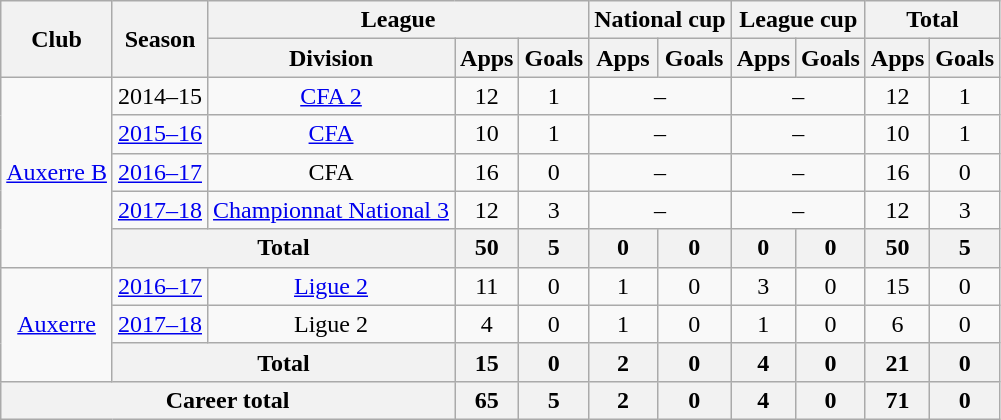<table class="wikitable" style="text-align:center">
<tr>
<th rowspan="2">Club</th>
<th rowspan="2">Season</th>
<th colspan="3">League</th>
<th colspan="2">National cup</th>
<th colspan="2">League cup</th>
<th colspan="2">Total</th>
</tr>
<tr>
<th>Division</th>
<th>Apps</th>
<th>Goals</th>
<th>Apps</th>
<th>Goals</th>
<th>Apps</th>
<th>Goals</th>
<th>Apps</th>
<th>Goals</th>
</tr>
<tr>
<td rowspan="5"><a href='#'>Auxerre B</a></td>
<td>2014–15</td>
<td><a href='#'>CFA 2</a></td>
<td>12</td>
<td>1</td>
<td colspan="2">–</td>
<td colspan="2">–</td>
<td>12</td>
<td>1</td>
</tr>
<tr>
<td><a href='#'>2015–16</a></td>
<td><a href='#'>CFA</a></td>
<td>10</td>
<td>1</td>
<td colspan="2">–</td>
<td colspan="2">–</td>
<td>10</td>
<td>1</td>
</tr>
<tr>
<td><a href='#'>2016–17</a></td>
<td>CFA</td>
<td>16</td>
<td>0</td>
<td colspan="2">–</td>
<td colspan="2">–</td>
<td>16</td>
<td>0</td>
</tr>
<tr>
<td><a href='#'>2017–18</a></td>
<td><a href='#'>Championnat National 3</a></td>
<td>12</td>
<td>3</td>
<td colspan="2">–</td>
<td colspan="2">–</td>
<td>12</td>
<td>3</td>
</tr>
<tr>
<th colspan="2">Total</th>
<th>50</th>
<th>5</th>
<th>0</th>
<th>0</th>
<th>0</th>
<th>0</th>
<th>50</th>
<th>5</th>
</tr>
<tr>
<td rowspan="3"><a href='#'>Auxerre</a></td>
<td><a href='#'>2016–17</a></td>
<td><a href='#'>Ligue 2</a></td>
<td>11</td>
<td>0</td>
<td>1</td>
<td>0</td>
<td>3</td>
<td>0</td>
<td>15</td>
<td>0</td>
</tr>
<tr>
<td><a href='#'>2017–18</a></td>
<td>Ligue 2</td>
<td>4</td>
<td>0</td>
<td>1</td>
<td>0</td>
<td>1</td>
<td>0</td>
<td>6</td>
<td>0</td>
</tr>
<tr>
<th colspan="2">Total</th>
<th>15</th>
<th>0</th>
<th>2</th>
<th>0</th>
<th>4</th>
<th>0</th>
<th>21</th>
<th>0</th>
</tr>
<tr>
<th colspan="3">Career total</th>
<th>65</th>
<th>5</th>
<th>2</th>
<th>0</th>
<th>4</th>
<th>0</th>
<th>71</th>
<th>0</th>
</tr>
</table>
